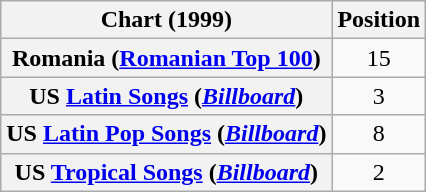<table class="wikitable plainrowheaders sortable" style="text-align:center;">
<tr>
<th scope="col">Chart (1999)</th>
<th scope="col">Position</th>
</tr>
<tr>
<th scope="row">Romania (<a href='#'>Romanian Top 100</a>)</th>
<td style="text-align:center;">15</td>
</tr>
<tr>
<th scope="row">US <a href='#'>Latin Songs</a> (<em><a href='#'>Billboard</a></em>)</th>
<td>3</td>
</tr>
<tr>
<th scope="row">US <a href='#'>Latin Pop Songs</a> (<em><a href='#'>Billboard</a></em>)</th>
<td>8</td>
</tr>
<tr>
<th scope="row">US <a href='#'>Tropical Songs</a> (<em><a href='#'>Billboard</a></em>)</th>
<td>2</td>
</tr>
</table>
